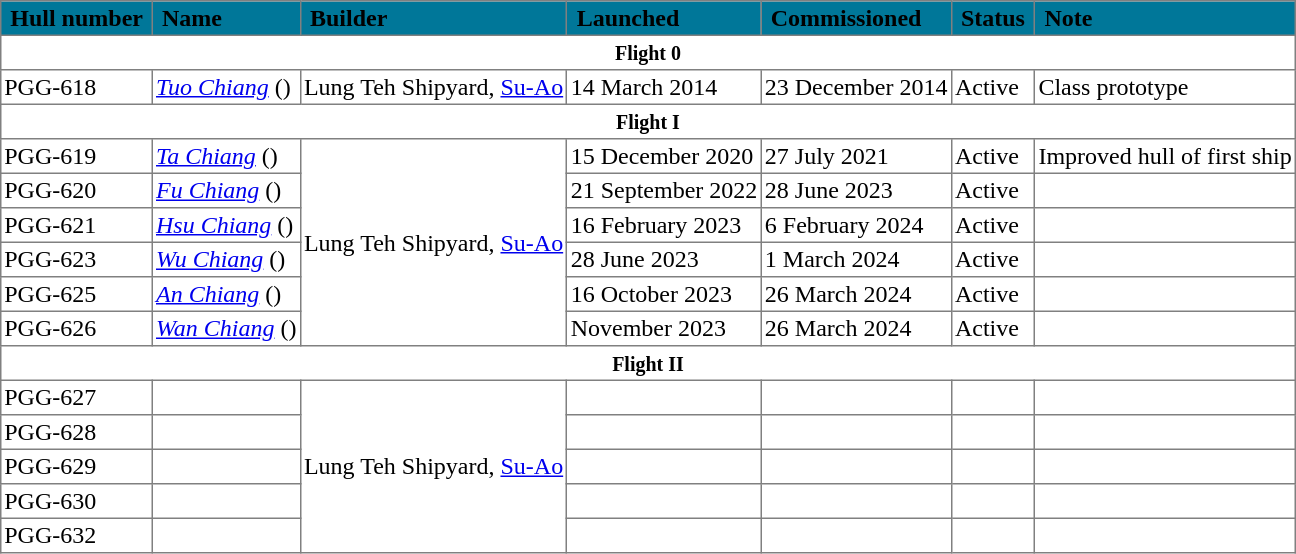<table class = "toccolours" border = "1" cellspacing = "1" cellpadding = "2" style = "margin:auto; border-collapse:collapse;">
<tr style = "background:#079;">
<td><strong><span>  Hull number </span></strong></td>
<td><strong><span>  Name </span></strong></td>
<td><strong><span>  Builder </span></strong></td>
<td><strong><span>  Launched </span></strong></td>
<td><strong><span>  Commissioned </span></strong></td>
<td><strong><span>  Status </span></strong></td>
<td><strong><span>  Note </span></strong></td>
</tr>
<tr>
<th colspan="7"><small>Flight 0</small></th>
</tr>
<tr>
<td>PGG-618</td>
<td><a href='#'><em>Tuo Chiang</em></a> ()</td>
<td>Lung Teh Shipyard, <a href='#'>Su-Ao</a></td>
<td>14 March 2014 </td>
<td>23 December 2014</td>
<td>Active</td>
<td>Class prototype</td>
</tr>
<tr>
<th colspan="7"><small>Flight I</small></th>
</tr>
<tr>
<td>PGG-619</td>
<td><a href='#'><em>Ta Chiang</em></a> ()</td>
<td rowspan = "6">Lung Teh Shipyard, <a href='#'>Su-Ao</a></td>
<td>15 December 2020</td>
<td>27 July 2021 </td>
<td>Active</td>
<td>Improved hull of first ship</td>
</tr>
<tr>
<td>PGG-620</td>
<td><a href='#'><em>Fu Chiang</em></a> ()</td>
<td>21 September 2022 </td>
<td>28 June 2023</td>
<td>Active</td>
<td></td>
</tr>
<tr>
<td>PGG-621</td>
<td><a href='#'><em>Hsu Chiang</em></a> ()</td>
<td>16 February 2023 </td>
<td>6 February 2024</td>
<td>Active</td>
<td></td>
</tr>
<tr>
<td>PGG-623</td>
<td><a href='#'><em>Wu Chiang</em></a> ()</td>
<td>28 June 2023 </td>
<td>1 March 2024</td>
<td>Active</td>
<td></td>
</tr>
<tr>
<td>PGG-625</td>
<td><a href='#'><em>An Chiang</em></a> ()</td>
<td>16 October 2023 </td>
<td>26 March 2024</td>
<td>Active</td>
<td></td>
</tr>
<tr>
<td>PGG-626</td>
<td><a href='#'><em>Wan Chiang</em></a> ()</td>
<td>November 2023</td>
<td>26 March 2024</td>
<td>Active</td>
<td></td>
</tr>
<tr>
<th colspan="7"><small>Flight II</small></th>
</tr>
<tr>
<td>PGG-627</td>
<td></td>
<td rowspan = "6">Lung Teh Shipyard, <a href='#'>Su-Ao</a></td>
<td></td>
<td></td>
<td></td>
<td></td>
</tr>
<tr>
<td>PGG-628</td>
<td></td>
<td></td>
<td></td>
<td></td>
<td></td>
</tr>
<tr>
<td>PGG-629</td>
<td></td>
<td></td>
<td></td>
<td></td>
<td></td>
</tr>
<tr>
<td>PGG-630</td>
<td></td>
<td></td>
<td></td>
<td></td>
<td></td>
</tr>
<tr>
<td>PGG-632</td>
<td></td>
<td></td>
<td></td>
<td></td>
<td></td>
</tr>
</table>
